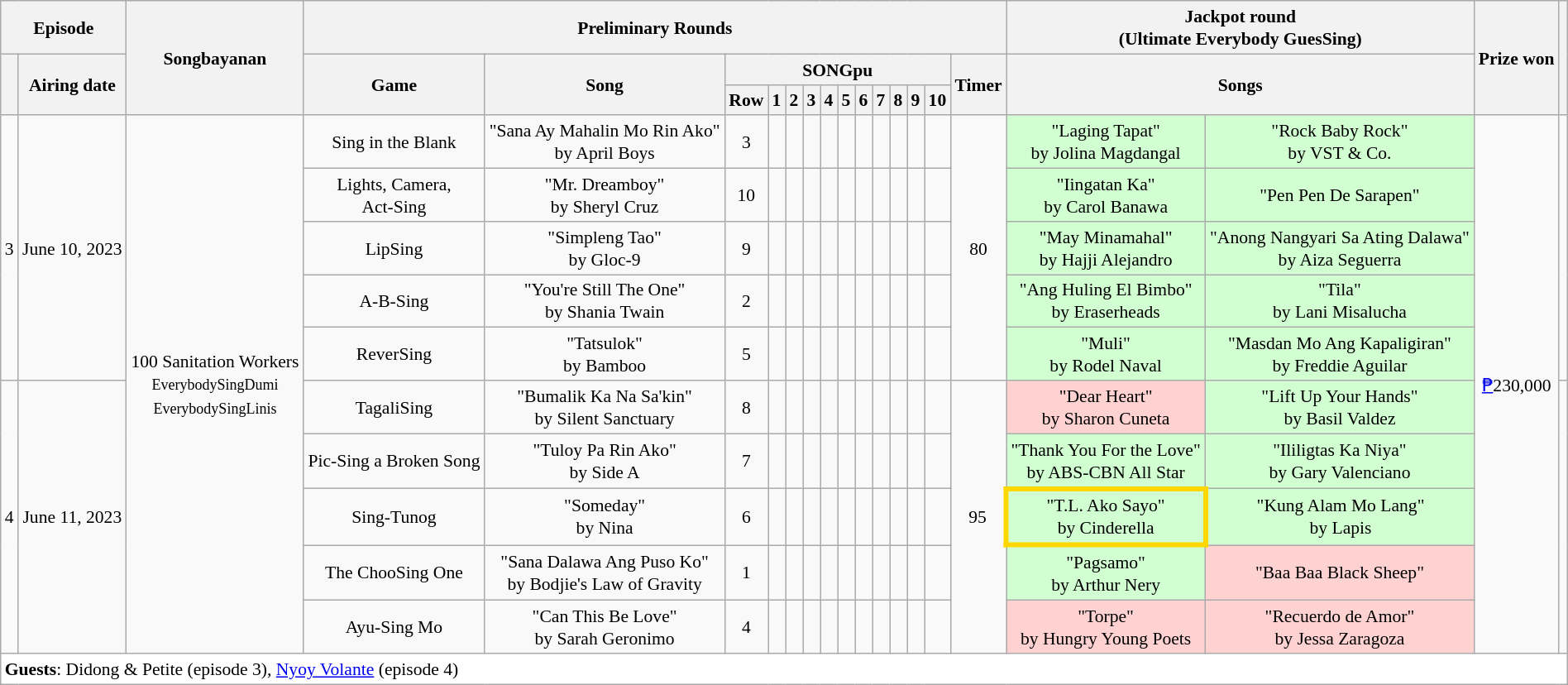<table class="wikitable mw-collapsible mw-collapsed" style="text-align:center; font-size:90%; line-height:18px;" width="100%">
<tr>
<th colspan=2>Episode</th>
<th rowspan=3>Songbayanan</th>
<th colspan=14>Preliminary Rounds</th>
<th colspan=2>Jackpot round<br><strong>(Ultimate Everybody GuesSing)</strong></th>
<th rowspan=3>Prize won</th>
<th rowspan=3></th>
</tr>
<tr>
<th rowspan=2></th>
<th rowspan=2>Airing date</th>
<th rowspan=2>Game</th>
<th rowspan=2>Song</th>
<th colspan=11>SONGpu</th>
<th rowspan=2>Timer</th>
<th colspan=2 rowspan=2>Songs</th>
</tr>
<tr>
<th>Row</th>
<th>1</th>
<th>2</th>
<th>3</th>
<th>4</th>
<th>5</th>
<th>6</th>
<th>7</th>
<th>8</th>
<th>9</th>
<th>10</th>
</tr>
<tr>
<td rowspan=5>3</td>
<td rowspan=5>June 10, 2023</td>
<td rowspan=10>100 Sanitation Workers<br><small>EverybodySingDumi<br>EverybodySingLinis</small></td>
<td>Sing in the Blank</td>
<td>"Sana Ay Mahalin Mo Rin Ako"<br>by April Boys</td>
<td>3</td>
<td></td>
<td></td>
<td></td>
<td></td>
<td></td>
<td></td>
<td></td>
<td></td>
<td></td>
<td></td>
<td rowspan=5>80 </td>
<td bgcolor=D2FFD2>"Laging Tapat"<br>by Jolina Magdangal</td>
<td bgcolor=D2FFD2>"Rock Baby Rock"<br>by VST & Co.</td>
<td rowspan=10><a href='#'>₱</a>230,000</td>
<td rowspan=5><br></td>
</tr>
<tr>
<td>Lights, Camera,<br>Act-Sing</td>
<td>"Mr. Dreamboy"<br>by Sheryl Cruz</td>
<td>10</td>
<td></td>
<td></td>
<td></td>
<td></td>
<td></td>
<td></td>
<td></td>
<td></td>
<td></td>
<td></td>
<td bgcolor=D2FFD2>"Iingatan Ka"<br>by Carol Banawa</td>
<td bgcolor=D2FFD2>"Pen Pen De Sarapen"</td>
</tr>
<tr>
<td>LipSing</td>
<td>"Simpleng Tao"<br>by Gloc-9</td>
<td>9</td>
<td></td>
<td></td>
<td></td>
<td></td>
<td></td>
<td></td>
<td></td>
<td></td>
<td></td>
<td></td>
<td bgcolor=D2FFD2>"May Minamahal"<br>by Hajji Alejandro</td>
<td bgcolor=D2FFD2>"Anong Nangyari Sa Ating Dalawa"<br>by Aiza Seguerra</td>
</tr>
<tr>
<td>A-B-Sing</td>
<td>"You're Still The One"<br>by Shania Twain</td>
<td>2</td>
<td></td>
<td></td>
<td></td>
<td></td>
<td></td>
<td></td>
<td></td>
<td></td>
<td></td>
<td></td>
<td bgcolor=D2FFD2>"Ang Huling El Bimbo"<br>by Eraserheads</td>
<td bgcolor=D2FFD2>"Tila"<br>by Lani Misalucha</td>
</tr>
<tr>
<td>ReverSing</td>
<td>"Tatsulok"<br>by Bamboo</td>
<td>5</td>
<td></td>
<td></td>
<td></td>
<td></td>
<td></td>
<td></td>
<td></td>
<td></td>
<td></td>
<td></td>
<td bgcolor=D2FFD2>"Muli"<br>by Rodel Naval</td>
<td bgcolor=D2FFD2>"Masdan Mo Ang Kapaligiran"<br>by Freddie Aguilar</td>
</tr>
<tr>
<td rowspan=5>4</td>
<td rowspan=5>June 11, 2023</td>
<td>TagaliSing</td>
<td>"Bumalik Ka Na Sa'kin"<br>by Silent Sanctuary</td>
<td>8</td>
<td></td>
<td></td>
<td></td>
<td></td>
<td></td>
<td></td>
<td></td>
<td></td>
<td></td>
<td></td>
<td rowspan=5>95 </td>
<td bgcolor=FFD2D2>"Dear Heart"<br>by Sharon Cuneta</td>
<td bgcolor=D2FFD2>"Lift Up Your Hands"<br>by Basil Valdez</td>
<td rowspan=5><br></td>
</tr>
<tr>
<td>Pic-Sing a Broken Song</td>
<td>"Tuloy Pa Rin Ako"<br>by Side A</td>
<td>7</td>
<td></td>
<td></td>
<td></td>
<td></td>
<td></td>
<td></td>
<td></td>
<td></td>
<td></td>
<td></td>
<td bgcolor=D2FFD2>"Thank You For the Love"<br>by ABS-CBN All Star</td>
<td bgcolor=D2FFD2>"Ililigtas Ka Niya"<br>by Gary Valenciano</td>
</tr>
<tr>
<td>Sing-Tunog</td>
<td>"Someday"<br>by Nina</td>
<td>6</td>
<td></td>
<td></td>
<td></td>
<td></td>
<td></td>
<td></td>
<td></td>
<td></td>
<td></td>
<td></td>
<td style="background: #D2FFD2; border:solid 4px #FFD700;">"T.L. Ako Sayo"<br>by Cinderella</td>
<td bgcolor=D2FFD2>"Kung Alam Mo Lang"<br>by Lapis</td>
</tr>
<tr>
<td>The ChooSing One</td>
<td>"Sana Dalawa Ang Puso Ko"<br>by Bodjie's Law of Gravity</td>
<td>1</td>
<td></td>
<td></td>
<td></td>
<td></td>
<td></td>
<td></td>
<td></td>
<td></td>
<td></td>
<td></td>
<td bgcolor=D2FFD2>"Pagsamo"<br>by Arthur Nery</td>
<td bgcolor=FFD2D2>"Baa Baa Black Sheep"</td>
</tr>
<tr>
<td>Ayu-Sing Mo</td>
<td>"Can This Be Love"<br>by Sarah Geronimo</td>
<td>4</td>
<td></td>
<td></td>
<td></td>
<td></td>
<td></td>
<td></td>
<td></td>
<td></td>
<td></td>
<td></td>
<td bgcolor=FFD2D2>"Torpe"<br>by Hungry Young Poets</td>
<td bgcolor=FFD2D2>"Recuerdo de Amor"<br>by Jessa Zaragoza</td>
</tr>
<tr>
<td colspan=21 style="background:white;" align="left"><strong>Guests</strong>: Didong & Petite (episode 3), <a href='#'>Nyoy Volante</a> (episode 4)</td>
</tr>
</table>
